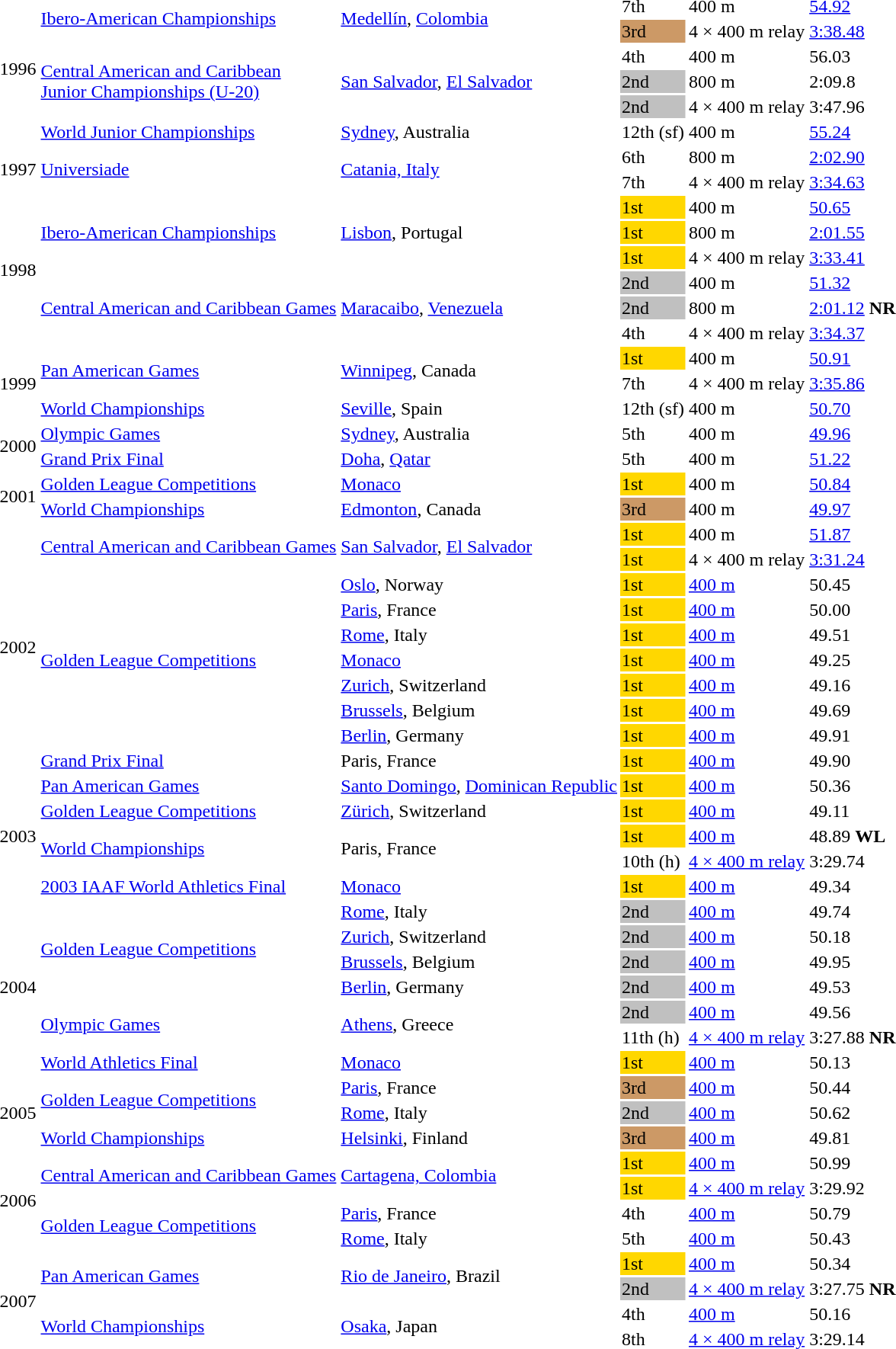<table>
<tr>
<td rowspan=6>1996</td>
<td rowspan=2><a href='#'>Ibero-American Championships</a></td>
<td rowspan=2><a href='#'>Medellín</a>, <a href='#'>Colombia</a></td>
<td>7th</td>
<td>400 m</td>
<td><a href='#'>54.92</a></td>
</tr>
<tr>
<td bgcolor=cc9966>3rd</td>
<td>4 × 400 m relay</td>
<td><a href='#'>3:38.48</a></td>
</tr>
<tr>
<td rowspan=3><a href='#'>Central American and Caribbean<br>Junior Championships (U-20)</a></td>
<td rowspan=3><a href='#'>San Salvador</a>, <a href='#'>El Salvador</a></td>
<td>4th</td>
<td>400 m</td>
<td>56.03</td>
</tr>
<tr>
<td bgcolor=silver>2nd</td>
<td>800 m</td>
<td>2:09.8</td>
</tr>
<tr>
<td bgcolor=silver>2nd</td>
<td>4 × 400 m relay</td>
<td>3:47.96</td>
</tr>
<tr>
<td><a href='#'>World Junior Championships</a></td>
<td><a href='#'>Sydney</a>, Australia</td>
<td>12th (sf)</td>
<td>400 m</td>
<td><a href='#'>55.24</a></td>
</tr>
<tr>
<td rowspan=2>1997</td>
<td rowspan=2><a href='#'>Universiade</a></td>
<td rowspan=2><a href='#'>Catania, Italy</a></td>
<td>6th</td>
<td>800 m</td>
<td><a href='#'>2:02.90</a></td>
</tr>
<tr>
<td>7th</td>
<td>4 × 400 m relay</td>
<td><a href='#'>3:34.63</a></td>
</tr>
<tr>
<td rowspan=6>1998</td>
<td rowspan=3><a href='#'>Ibero-American Championships</a></td>
<td rowspan=3><a href='#'>Lisbon</a>, Portugal</td>
<td bgcolor=gold>1st</td>
<td>400 m</td>
<td><a href='#'>50.65</a></td>
</tr>
<tr>
<td bgcolor=gold>1st</td>
<td>800 m</td>
<td><a href='#'>2:01.55</a></td>
</tr>
<tr>
<td bgcolor=gold>1st</td>
<td>4 × 400 m relay</td>
<td><a href='#'>3:33.41</a></td>
</tr>
<tr>
<td rowspan=3><a href='#'>Central American and Caribbean Games</a></td>
<td rowspan=3><a href='#'>Maracaibo</a>, <a href='#'>Venezuela</a></td>
<td bgcolor=silver>2nd</td>
<td>400 m</td>
<td><a href='#'>51.32</a></td>
</tr>
<tr>
<td bgcolor=silver>2nd</td>
<td>800 m</td>
<td><a href='#'>2:01.12</a> <strong>NR</strong></td>
</tr>
<tr>
<td>4th</td>
<td>4 × 400 m relay</td>
<td><a href='#'>3:34.37</a></td>
</tr>
<tr>
<td rowspan=3>1999</td>
<td rowspan=2><a href='#'>Pan American Games</a></td>
<td rowspan=2><a href='#'>Winnipeg</a>, Canada</td>
<td bgcolor=gold>1st</td>
<td>400 m</td>
<td><a href='#'>50.91</a></td>
</tr>
<tr>
<td>7th</td>
<td>4 × 400 m relay</td>
<td><a href='#'>3:35.86</a></td>
</tr>
<tr>
<td><a href='#'>World Championships</a></td>
<td><a href='#'>Seville</a>, Spain</td>
<td>12th (sf)</td>
<td>400 m</td>
<td><a href='#'>50.70</a></td>
</tr>
<tr>
<td rowspan=2>2000</td>
<td><a href='#'>Olympic Games</a></td>
<td><a href='#'>Sydney</a>, Australia</td>
<td>5th</td>
<td>400 m</td>
<td><a href='#'>49.96</a></td>
</tr>
<tr>
<td><a href='#'>Grand Prix Final</a></td>
<td><a href='#'>Doha</a>, <a href='#'>Qatar</a></td>
<td>5th</td>
<td>400 m</td>
<td><a href='#'>51.22</a></td>
</tr>
<tr>
<td rowspan=2>2001</td>
<td><a href='#'>Golden League Competitions</a></td>
<td><a href='#'>Monaco</a></td>
<td bgcolor=gold>1st</td>
<td>400 m</td>
<td><a href='#'>50.84</a></td>
</tr>
<tr>
<td><a href='#'>World Championships</a></td>
<td><a href='#'>Edmonton</a>, Canada</td>
<td bgcolor=cc9966>3rd</td>
<td>400 m</td>
<td><a href='#'>49.97</a></td>
</tr>
<tr>
<td rowspan=10>2002</td>
<td rowspan=2><a href='#'>Central American and Caribbean Games</a></td>
<td rowspan=2><a href='#'>San Salvador</a>, <a href='#'>El Salvador</a></td>
<td bgcolor=gold>1st</td>
<td>400 m</td>
<td><a href='#'>51.87</a></td>
</tr>
<tr>
<td bgcolor=gold>1st</td>
<td>4 × 400 m relay</td>
<td><a href='#'>3:31.24</a></td>
</tr>
<tr>
<td rowspan=7><a href='#'>Golden League Competitions</a></td>
<td><a href='#'>Oslo</a>, Norway</td>
<td bgcolor=gold>1st</td>
<td><a href='#'>400 m</a></td>
<td>50.45</td>
</tr>
<tr>
<td><a href='#'>Paris</a>, France</td>
<td bgcolor=gold>1st</td>
<td><a href='#'>400 m</a></td>
<td>50.00</td>
</tr>
<tr>
<td><a href='#'>Rome</a>, Italy</td>
<td bgcolor=gold>1st</td>
<td><a href='#'>400 m</a></td>
<td>49.51</td>
</tr>
<tr>
<td><a href='#'>Monaco</a></td>
<td bgcolor=gold>1st</td>
<td><a href='#'>400 m</a></td>
<td>49.25</td>
</tr>
<tr>
<td><a href='#'>Zurich</a>, Switzerland</td>
<td bgcolor=gold>1st</td>
<td><a href='#'>400 m</a></td>
<td>49.16</td>
</tr>
<tr>
<td><a href='#'>Brussels</a>, Belgium</td>
<td bgcolor=gold>1st</td>
<td><a href='#'>400 m</a></td>
<td>49.69</td>
</tr>
<tr>
<td><a href='#'>Berlin</a>, Germany</td>
<td bgcolor=gold>1st</td>
<td><a href='#'>400 m</a></td>
<td>49.91</td>
</tr>
<tr>
<td><a href='#'>Grand Prix Final</a></td>
<td>Paris, France</td>
<td bgcolor=gold>1st</td>
<td><a href='#'>400 m</a></td>
<td>49.90</td>
</tr>
<tr>
<td rowspan=5>2003</td>
<td><a href='#'>Pan American Games</a></td>
<td><a href='#'>Santo Domingo</a>, <a href='#'>Dominican Republic</a></td>
<td bgcolor=gold>1st</td>
<td><a href='#'>400 m</a></td>
<td>50.36</td>
</tr>
<tr>
<td><a href='#'>Golden League Competitions</a></td>
<td><a href='#'>Zürich</a>, Switzerland</td>
<td bgcolor=gold>1st</td>
<td><a href='#'>400 m</a></td>
<td>49.11</td>
</tr>
<tr>
<td rowspan=2><a href='#'>World Championships</a></td>
<td rowspan=2>Paris, France</td>
<td bgcolor=gold>1st</td>
<td><a href='#'>400 m</a></td>
<td>48.89 <strong>WL</strong></td>
</tr>
<tr>
<td>10th (h)</td>
<td><a href='#'>4 × 400 m relay</a></td>
<td>3:29.74</td>
</tr>
<tr>
<td><a href='#'>2003 IAAF World Athletics Final</a></td>
<td><a href='#'>Monaco</a></td>
<td bgcolor=gold>1st</td>
<td><a href='#'>400 m</a></td>
<td>49.34</td>
</tr>
<tr>
<td rowspan=7>2004</td>
<td rowspan=4><a href='#'>Golden League Competitions</a></td>
<td><a href='#'>Rome</a>, Italy</td>
<td bgcolor=silver>2nd</td>
<td><a href='#'>400 m</a></td>
<td>49.74</td>
</tr>
<tr>
<td><a href='#'>Zurich</a>, Switzerland</td>
<td bgcolor=silver>2nd</td>
<td><a href='#'>400 m</a></td>
<td>50.18</td>
</tr>
<tr>
<td><a href='#'>Brussels</a>, Belgium</td>
<td bgcolor=silver>2nd</td>
<td><a href='#'>400 m</a></td>
<td>49.95</td>
</tr>
<tr>
<td><a href='#'>Berlin</a>, Germany</td>
<td bgcolor=silver>2nd</td>
<td><a href='#'>400 m</a></td>
<td>49.53</td>
</tr>
<tr>
<td rowspan=2><a href='#'>Olympic Games</a></td>
<td rowspan=2><a href='#'>Athens</a>, Greece</td>
<td bgcolor=silver>2nd</td>
<td><a href='#'>400 m</a></td>
<td>49.56</td>
</tr>
<tr>
<td>11th (h)</td>
<td><a href='#'>4 × 400 m relay</a></td>
<td>3:27.88 <strong>NR</strong></td>
</tr>
<tr>
<td><a href='#'>World Athletics Final</a></td>
<td><a href='#'>Monaco</a></td>
<td bgcolor=gold>1st</td>
<td><a href='#'>400 m</a></td>
<td>50.13</td>
</tr>
<tr>
<td rowspan=3>2005</td>
<td rowspan=2><a href='#'>Golden League Competitions</a></td>
<td><a href='#'>Paris</a>, France</td>
<td bgcolor=cc9966>3rd</td>
<td><a href='#'>400 m</a></td>
<td>50.44</td>
</tr>
<tr>
<td><a href='#'>Rome</a>, Italy</td>
<td bgcolor=silver>2nd</td>
<td><a href='#'>400 m</a></td>
<td>50.62</td>
</tr>
<tr>
<td><a href='#'>World Championships</a></td>
<td><a href='#'>Helsinki</a>, Finland</td>
<td bgcolor=cc9966>3rd</td>
<td><a href='#'>400 m</a></td>
<td>49.81</td>
</tr>
<tr>
<td rowspan=4>2006</td>
<td rowspan=2><a href='#'>Central American and Caribbean Games</a></td>
<td rowspan=2><a href='#'>Cartagena, Colombia</a></td>
<td bgcolor=gold>1st</td>
<td><a href='#'>400 m</a></td>
<td>50.99</td>
</tr>
<tr>
<td bgcolor=gold>1st</td>
<td><a href='#'>4 × 400 m relay</a></td>
<td>3:29.92</td>
</tr>
<tr>
<td rowspan=2><a href='#'>Golden League Competitions</a></td>
<td><a href='#'>Paris</a>, France</td>
<td>4th</td>
<td><a href='#'>400 m</a></td>
<td>50.79</td>
</tr>
<tr>
<td><a href='#'>Rome</a>, Italy</td>
<td>5th</td>
<td><a href='#'>400 m</a></td>
<td>50.43</td>
</tr>
<tr>
<td rowspan=4>2007</td>
<td rowspan=2><a href='#'>Pan American Games</a></td>
<td rowspan=2><a href='#'>Rio de Janeiro</a>, Brazil</td>
<td bgcolor=gold>1st</td>
<td><a href='#'>400 m</a></td>
<td>50.34</td>
</tr>
<tr>
<td bgcolor=silver>2nd</td>
<td><a href='#'>4 × 400 m relay</a></td>
<td>3:27.75 <strong>NR</strong></td>
</tr>
<tr>
<td rowspan=2><a href='#'>World Championships</a></td>
<td rowspan=2><a href='#'>Osaka</a>, Japan</td>
<td>4th</td>
<td><a href='#'>400 m</a></td>
<td>50.16</td>
</tr>
<tr>
<td>8th</td>
<td><a href='#'>4 × 400 m relay</a></td>
<td>3:29.14</td>
</tr>
</table>
